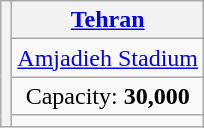<table class="wikitable" style="text-align:center">
<tr>
<th rowspan=4></th>
<th><a href='#'>Tehran</a></th>
</tr>
<tr>
<td><a href='#'>Amjadieh Stadium</a></td>
</tr>
<tr>
<td>Capacity: <strong>30,000</strong></td>
</tr>
<tr>
<td></td>
</tr>
</table>
